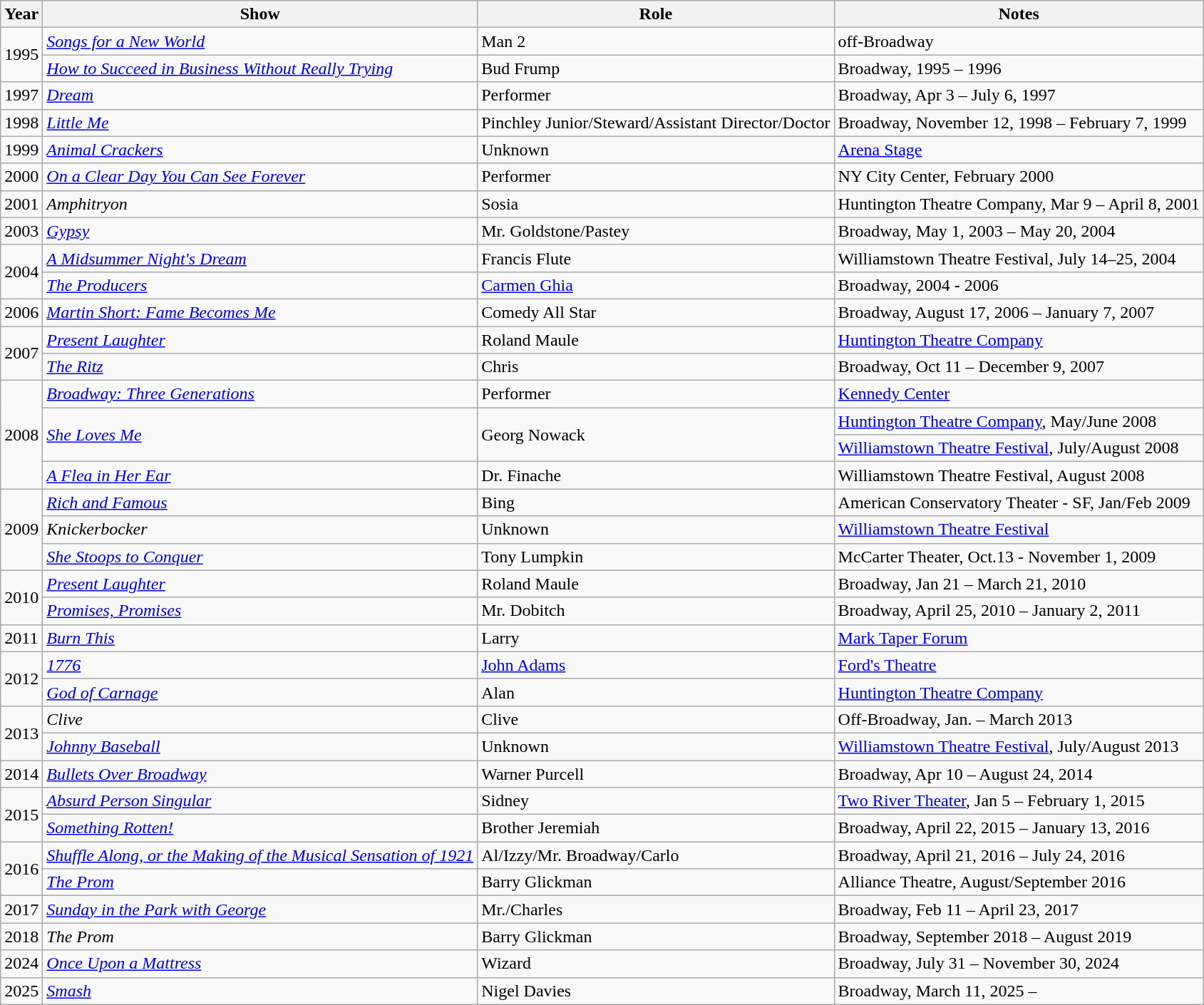<table class="wikitable">
<tr>
<th>Year</th>
<th>Show</th>
<th>Role</th>
<th>Notes</th>
</tr>
<tr>
<td rowspan="2">1995</td>
<td><em><a href='#'>Songs for a New World</a></em></td>
<td>Man 2</td>
<td>off-Broadway</td>
</tr>
<tr>
<td><em><a href='#'>How to Succeed in Business Without Really Trying</a></em></td>
<td>Bud Frump</td>
<td>Broadway, 1995 – 1996</td>
</tr>
<tr>
<td>1997</td>
<td><em><a href='#'>Dream</a></em></td>
<td>Performer</td>
<td>Broadway, Apr 3 – July 6, 1997</td>
</tr>
<tr>
<td>1998</td>
<td><em><a href='#'>Little Me</a></em></td>
<td>Pinchley Junior/Steward/Assistant Director/Doctor</td>
<td>Broadway, November 12, 1998 – February 7, 1999</td>
</tr>
<tr>
<td>1999</td>
<td><em><a href='#'>Animal Crackers</a></em></td>
<td>Unknown</td>
<td><a href='#'>Arena Stage</a></td>
</tr>
<tr>
<td>2000</td>
<td><em><a href='#'>On a Clear Day You Can See Forever</a></em></td>
<td>Performer</td>
<td>NY City Center, February 2000</td>
</tr>
<tr>
<td>2001</td>
<td><em>Amphitryon</em></td>
<td>Sosia</td>
<td>Huntington Theatre Company, Mar 9 – April 8, 2001</td>
</tr>
<tr>
<td>2003</td>
<td><em><a href='#'>Gypsy</a></em></td>
<td>Mr. Goldstone/Pastey</td>
<td>Broadway, May 1, 2003 – May 20, 2004</td>
</tr>
<tr>
<td rowspan="2">2004</td>
<td><em><a href='#'>A Midsummer Night's Dream</a></em></td>
<td>Francis Flute</td>
<td>Williamstown Theatre Festival, July 14–25, 2004</td>
</tr>
<tr>
<td><em><a href='#'>The Producers</a></em></td>
<td><a href='#'>Carmen Ghia</a></td>
<td>Broadway, 2004 - 2006</td>
</tr>
<tr>
<td>2006</td>
<td><em><a href='#'>Martin Short: Fame Becomes Me</a></em></td>
<td>Comedy All Star</td>
<td>Broadway, August 17, 2006 – January 7, 2007</td>
</tr>
<tr>
<td rowspan="2">2007</td>
<td><em><a href='#'>Present Laughter</a></em></td>
<td>Roland Maule</td>
<td><a href='#'>Huntington Theatre Company</a></td>
</tr>
<tr>
<td><em><a href='#'>The Ritz</a></em></td>
<td>Chris</td>
<td>Broadway, Oct 11 – December 9, 2007</td>
</tr>
<tr>
<td rowspan="4">2008</td>
<td><em><a href='#'>Broadway: Three Generations</a></em></td>
<td>Performer</td>
<td><a href='#'>Kennedy Center</a></td>
</tr>
<tr>
<td rowspan="2"><em><a href='#'>She Loves Me</a></em></td>
<td rowspan="2">Georg Nowack</td>
<td><a href='#'>Huntington Theatre Company</a>, May/June 2008</td>
</tr>
<tr>
<td><a href='#'>Williamstown Theatre Festival</a>, July/August 2008</td>
</tr>
<tr>
<td><em><a href='#'>A Flea in Her Ear</a></em></td>
<td>Dr. Finache</td>
<td>Williamstown Theatre Festival, August 2008</td>
</tr>
<tr>
<td rowspan="3">2009</td>
<td><em><a href='#'>Rich and Famous</a></em></td>
<td>Bing</td>
<td>American Conservatory Theater - SF, Jan/Feb 2009</td>
</tr>
<tr>
<td><em>Knickerbocker</em></td>
<td>Unknown</td>
<td><a href='#'>Williamstown Theatre Festival</a></td>
</tr>
<tr>
<td><em><a href='#'>She Stoops to Conquer</a></em></td>
<td>Tony Lumpkin</td>
<td>McCarter Theater, Oct.13 - November 1, 2009</td>
</tr>
<tr>
<td rowspan="2">2010</td>
<td><em><a href='#'>Present Laughter</a></em></td>
<td>Roland Maule</td>
<td>Broadway, Jan 21 – March 21, 2010</td>
</tr>
<tr>
<td><em><a href='#'>Promises, Promises</a></em></td>
<td>Mr. Dobitch</td>
<td>Broadway, April 25, 2010 – January 2, 2011</td>
</tr>
<tr>
<td>2011</td>
<td><em><a href='#'>Burn This</a></em></td>
<td>Larry</td>
<td><a href='#'>Mark Taper Forum</a></td>
</tr>
<tr>
<td rowspan="2">2012</td>
<td><em><a href='#'>1776</a></em></td>
<td><a href='#'>John Adams</a></td>
<td><a href='#'>Ford's Theatre</a></td>
</tr>
<tr>
<td><em><a href='#'>God of Carnage</a></em></td>
<td>Alan</td>
<td><a href='#'>Huntington Theatre Company</a></td>
</tr>
<tr>
<td rowspan="2">2013</td>
<td><em>Clive</em></td>
<td>Clive</td>
<td>Off-Broadway, Jan. – March 2013</td>
</tr>
<tr>
<td><em><a href='#'>Johnny Baseball</a></em></td>
<td>Unknown</td>
<td><a href='#'>Williamstown Theatre Festival</a>, July/August 2013</td>
</tr>
<tr>
<td>2014</td>
<td><em><a href='#'>Bullets Over Broadway</a></em></td>
<td>Warner Purcell</td>
<td>Broadway, Apr 10 – August 24, 2014</td>
</tr>
<tr>
<td rowspan="2">2015</td>
<td><em><a href='#'>Absurd Person Singular</a></em></td>
<td>Sidney</td>
<td><a href='#'>Two River Theater</a>, Jan 5 – February 1, 2015</td>
</tr>
<tr>
<td><em><a href='#'>Something Rotten!</a></em></td>
<td>Brother Jeremiah</td>
<td>Broadway, April 22, 2015 – January 13, 2016</td>
</tr>
<tr>
<td rowspan="2">2016</td>
<td><em><a href='#'>Shuffle Along, or the Making of the Musical Sensation of 1921</a></em></td>
<td>Al/Izzy/Mr. Broadway/Carlo</td>
<td>Broadway, April 21, 2016 – July 24, 2016</td>
</tr>
<tr>
<td><em><a href='#'>The Prom</a></em></td>
<td>Barry Glickman</td>
<td>Alliance Theatre, August/September 2016</td>
</tr>
<tr>
<td>2017</td>
<td><em><a href='#'>Sunday in the Park with George</a></em></td>
<td>Mr./Charles</td>
<td>Broadway, Feb 11 – April 23, 2017</td>
</tr>
<tr>
<td>2018</td>
<td><em>The Prom</em></td>
<td>Barry Glickman</td>
<td>Broadway, September 2018 – August 2019</td>
</tr>
<tr>
<td>2024</td>
<td><em><a href='#'>Once Upon a Mattress</a></em></td>
<td>Wizard</td>
<td>Broadway, July 31 – November 30, 2024</td>
</tr>
<tr>
<td>2025</td>
<td><em><a href='#'>Smash</a></em></td>
<td>Nigel Davies</td>
<td>Broadway, March 11, 2025 –</td>
</tr>
</table>
